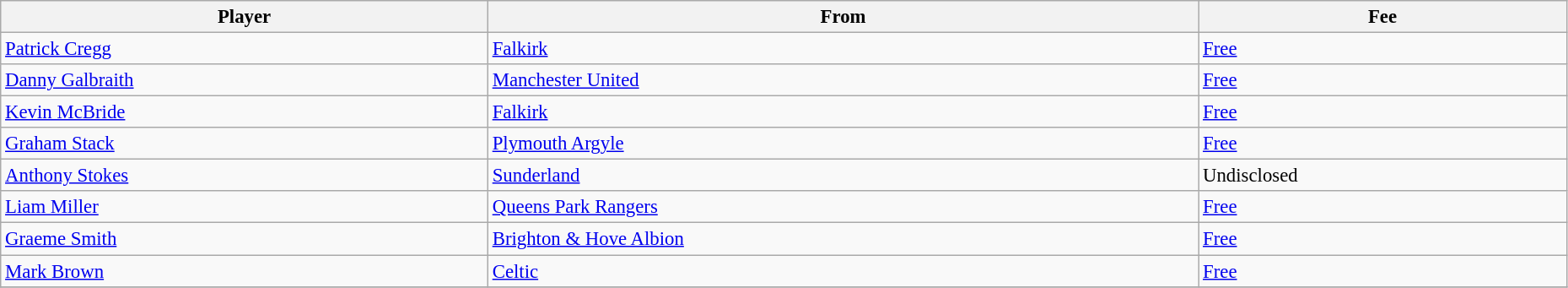<table class="wikitable" style="text-align:center; font-size:95%;width:98%; text-align:left">
<tr>
<th><strong>Player</strong></th>
<th><strong>From</strong></th>
<th><strong>Fee</strong></th>
</tr>
<tr>
<td> <a href='#'>Patrick Cregg</a></td>
<td><a href='#'>Falkirk</a></td>
<td><a href='#'>Free</a></td>
</tr>
<tr>
<td> <a href='#'>Danny Galbraith</a></td>
<td><a href='#'>Manchester United</a></td>
<td><a href='#'>Free</a></td>
</tr>
<tr>
<td> <a href='#'>Kevin McBride</a></td>
<td><a href='#'>Falkirk</a></td>
<td><a href='#'>Free</a></td>
</tr>
<tr>
<td> <a href='#'>Graham Stack</a></td>
<td><a href='#'>Plymouth Argyle</a></td>
<td><a href='#'>Free</a></td>
</tr>
<tr>
<td> <a href='#'>Anthony Stokes</a></td>
<td><a href='#'>Sunderland</a></td>
<td>Undisclosed</td>
</tr>
<tr>
<td> <a href='#'>Liam Miller</a></td>
<td><a href='#'>Queens Park Rangers</a></td>
<td><a href='#'>Free</a></td>
</tr>
<tr>
<td> <a href='#'>Graeme Smith</a></td>
<td><a href='#'>Brighton & Hove Albion</a></td>
<td><a href='#'>Free</a></td>
</tr>
<tr>
<td> <a href='#'>Mark Brown</a></td>
<td><a href='#'>Celtic</a></td>
<td><a href='#'>Free</a></td>
</tr>
<tr>
</tr>
</table>
